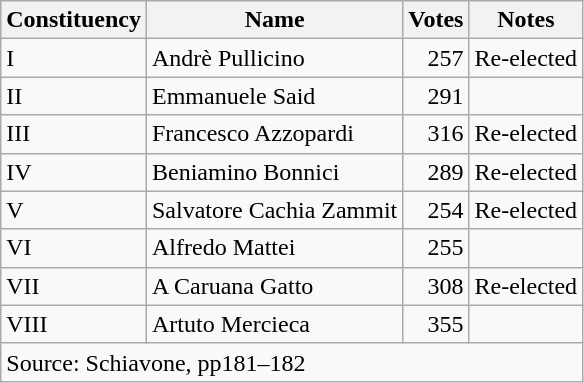<table class=wikitable style=text-align:left>
<tr>
<th>Constituency</th>
<th>Name</th>
<th>Votes</th>
<th>Notes</th>
</tr>
<tr>
<td>I</td>
<td>Andrè Pullicino</td>
<td align=right>257</td>
<td>Re-elected</td>
</tr>
<tr>
<td>II</td>
<td>Emmanuele Said</td>
<td align=right>291</td>
<td></td>
</tr>
<tr>
<td>III</td>
<td>Francesco Azzopardi</td>
<td align=right>316</td>
<td>Re-elected</td>
</tr>
<tr>
<td>IV</td>
<td>Beniamino Bonnici</td>
<td align=right>289</td>
<td>Re-elected</td>
</tr>
<tr>
<td>V</td>
<td>Salvatore Cachia Zammit</td>
<td align=right>254</td>
<td>Re-elected</td>
</tr>
<tr>
<td>VI</td>
<td>Alfredo Mattei</td>
<td align=right>255</td>
<td></td>
</tr>
<tr>
<td>VII</td>
<td>A Caruana Gatto</td>
<td align=right>308</td>
<td>Re-elected</td>
</tr>
<tr>
<td>VIII</td>
<td>Artuto Mercieca</td>
<td align=right>355</td>
<td></td>
</tr>
<tr>
<td colspan=4>Source: Schiavone, pp181–182</td>
</tr>
</table>
